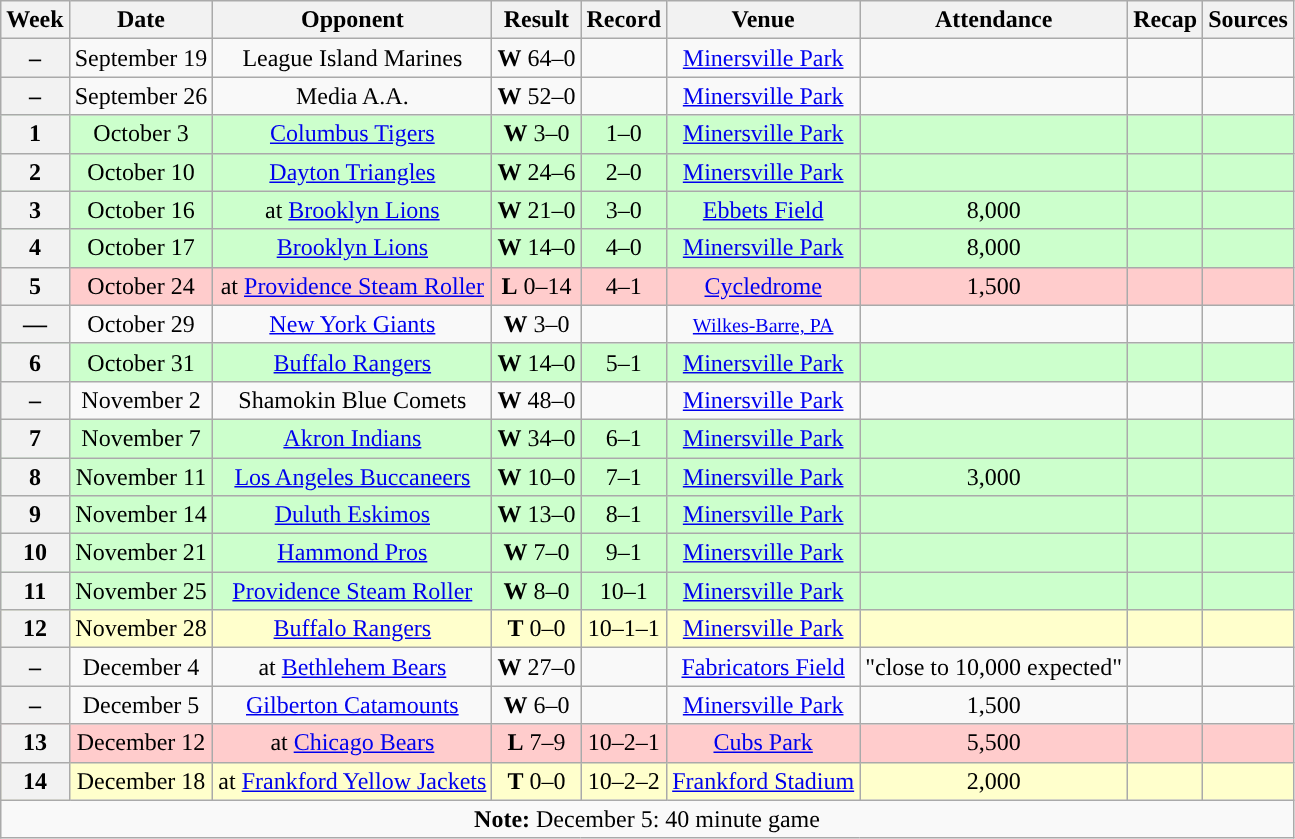<table class="wikitable" style="text-align:center">
<tr>
<th>Week</th>
<th>Date</th>
<th>Opponent</th>
<th>Result</th>
<th>Record</th>
<th>Venue</th>
<th>Attendance</th>
<th>Recap</th>
<th>Sources</th>
</tr>
<tr>
<th>–</th>
<td>September 19</td>
<td>League Island Marines</td>
<td><strong>W</strong> 64–0</td>
<td></td>
<td><a href='#'>Minersville Park</a></td>
<td></td>
<td></td>
<td></td>
</tr>
<tr>
<th>–</th>
<td>September 26</td>
<td>Media A.A.</td>
<td><strong>W</strong> 52–0</td>
<td></td>
<td><a href='#'>Minersville Park</a></td>
<td></td>
<td></td>
<td></td>
</tr>
<tr style="background:#cfc">
<th>1</th>
<td>October 3</td>
<td><a href='#'>Columbus Tigers</a></td>
<td><strong>W</strong> 3–0</td>
<td>1–0</td>
<td><a href='#'>Minersville Park</a></td>
<td></td>
<td></td>
<td></td>
</tr>
<tr style="background:#cfc">
<th>2</th>
<td>October 10</td>
<td><a href='#'>Dayton Triangles</a></td>
<td><strong>W</strong> 24–6</td>
<td>2–0</td>
<td><a href='#'>Minersville Park</a></td>
<td></td>
<td></td>
<td></td>
</tr>
<tr style="background:#cfc">
<th>3</th>
<td>October 16</td>
<td>at <a href='#'>Brooklyn Lions</a></td>
<td><strong>W</strong> 21–0</td>
<td>3–0</td>
<td><a href='#'>Ebbets Field</a></td>
<td>8,000</td>
<td></td>
<td></td>
</tr>
<tr style="background:#cfc">
<th>4</th>
<td>October 17</td>
<td><a href='#'>Brooklyn Lions</a></td>
<td><strong>W</strong> 14–0</td>
<td>4–0</td>
<td><a href='#'>Minersville Park</a></td>
<td>8,000</td>
<td></td>
<td></td>
</tr>
<tr style="background:#fcc">
<th>5</th>
<td>October 24</td>
<td>at <a href='#'>Providence Steam Roller</a></td>
<td><strong>L</strong> 0–14</td>
<td>4–1</td>
<td><a href='#'>Cycledrome</a></td>
<td>1,500</td>
<td></td>
<td></td>
</tr>
<tr>
<th>—</th>
<td>October 29</td>
<td><a href='#'>New York Giants</a></td>
<td><strong>W</strong> 3–0</td>
<td></td>
<td><small><a href='#'>Wilkes-Barre, PA</a></small></td>
<td></td>
<td></td>
<td></td>
</tr>
<tr style="background:#cfc">
<th>6</th>
<td>October 31</td>
<td><a href='#'>Buffalo Rangers</a></td>
<td><strong>W</strong> 14–0</td>
<td>5–1</td>
<td><a href='#'>Minersville Park</a></td>
<td></td>
<td></td>
<td></td>
</tr>
<tr>
<th>–</th>
<td>November 2</td>
<td>Shamokin Blue Comets</td>
<td><strong>W</strong> 48–0</td>
<td></td>
<td><a href='#'>Minersville Park</a></td>
<td></td>
<td></td>
<td></td>
</tr>
<tr style="background:#cfc">
<th>7</th>
<td>November 7</td>
<td><a href='#'>Akron Indians</a></td>
<td><strong>W</strong> 34–0</td>
<td>6–1</td>
<td><a href='#'>Minersville Park</a></td>
<td></td>
<td></td>
<td></td>
</tr>
<tr style="background:#cfc">
<th>8</th>
<td>November 11</td>
<td><a href='#'>Los Angeles Buccaneers</a></td>
<td><strong>W</strong> 10–0</td>
<td>7–1</td>
<td><a href='#'>Minersville Park</a></td>
<td>3,000</td>
<td></td>
<td></td>
</tr>
<tr style="background:#cfc">
<th>9</th>
<td>November 14</td>
<td><a href='#'>Duluth Eskimos</a></td>
<td><strong>W</strong> 13–0</td>
<td>8–1</td>
<td><a href='#'>Minersville Park</a></td>
<td></td>
<td></td>
<td></td>
</tr>
<tr style="background:#cfc">
<th>10</th>
<td>November 21</td>
<td><a href='#'>Hammond Pros</a></td>
<td><strong>W</strong> 7–0</td>
<td>9–1</td>
<td><a href='#'>Minersville Park</a></td>
<td></td>
<td></td>
<td></td>
</tr>
<tr style="background:#cfc">
<th>11</th>
<td>November 25</td>
<td><a href='#'>Providence Steam Roller</a></td>
<td><strong>W</strong> 8–0</td>
<td>10–1</td>
<td><a href='#'>Minersville Park</a></td>
<td></td>
<td></td>
<td></td>
</tr>
<tr style="background:#ffc">
<th>12</th>
<td>November 28</td>
<td><a href='#'>Buffalo Rangers</a></td>
<td><strong>T</strong> 0–0</td>
<td>10–1–1</td>
<td><a href='#'>Minersville Park</a></td>
<td></td>
<td></td>
<td></td>
</tr>
<tr>
<th>–</th>
<td>December 4</td>
<td>at <a href='#'>Bethlehem Bears</a></td>
<td><strong>W</strong> 27–0</td>
<td></td>
<td><a href='#'>Fabricators Field</a></td>
<td>"close to 10,000 expected"</td>
<td></td>
<td></td>
</tr>
<tr>
<th>–</th>
<td>December 5</td>
<td><a href='#'>Gilberton Catamounts</a></td>
<td><strong>W</strong> 6–0</td>
<td></td>
<td><a href='#'>Minersville Park</a></td>
<td>1,500</td>
<td></td>
<td></td>
</tr>
<tr style="background:#fcc">
<th>13</th>
<td>December 12</td>
<td>at <a href='#'>Chicago Bears</a></td>
<td><strong>L</strong> 7–9</td>
<td>10–2–1</td>
<td><a href='#'>Cubs Park</a></td>
<td>5,500</td>
<td></td>
<td></td>
</tr>
<tr style="background:#ffc">
<th>14</th>
<td>December 18</td>
<td>at <a href='#'>Frankford Yellow Jackets</a></td>
<td><strong>T</strong> 0–0</td>
<td>10–2–2</td>
<td><a href='#'>Frankford Stadium</a></td>
<td>2,000</td>
<td></td>
<td></td>
</tr>
<tr>
<td colspan="10"><strong>Note:</strong> December 5: 40 minute game</td>
</tr>
</table>
